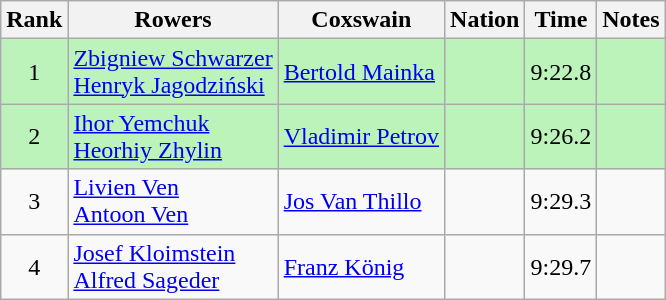<table class="wikitable sortable" style="text-align:center">
<tr>
<th>Rank</th>
<th>Rowers</th>
<th>Coxswain</th>
<th>Nation</th>
<th>Time</th>
<th>Notes</th>
</tr>
<tr bgcolor=bbf3bb>
<td>1</td>
<td align=left><a href='#'>Zbigniew Schwarzer</a><br><a href='#'>Henryk Jagodziński</a></td>
<td align=left><a href='#'>Bertold Mainka</a></td>
<td align=left></td>
<td>9:22.8</td>
<td></td>
</tr>
<tr bgcolor=bbf3bb>
<td>2</td>
<td align=left><a href='#'>Ihor Yemchuk</a><br><a href='#'>Heorhiy Zhylin</a></td>
<td align=left><a href='#'>Vladimir Petrov</a></td>
<td align=left></td>
<td>9:26.2</td>
<td></td>
</tr>
<tr>
<td>3</td>
<td align=left><a href='#'>Livien Ven</a><br><a href='#'>Antoon Ven</a></td>
<td align=left><a href='#'>Jos Van Thillo</a></td>
<td align=left></td>
<td>9:29.3</td>
<td></td>
</tr>
<tr>
<td>4</td>
<td align=left><a href='#'>Josef Kloimstein</a><br><a href='#'>Alfred Sageder</a></td>
<td align=left><a href='#'>Franz König</a></td>
<td align=left></td>
<td>9:29.7</td>
<td></td>
</tr>
</table>
